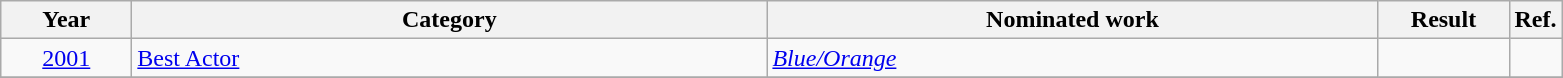<table class=wikitable>
<tr>
<th scope="col" style="width:5em;">Year</th>
<th scope="col" style="width:26em;">Category</th>
<th scope="col" style="width:25em;">Nominated work</th>
<th scope="col" style="width:5em;">Result</th>
<th>Ref.</th>
</tr>
<tr>
<td style="text-align:center;"><a href='#'>2001</a></td>
<td><a href='#'>Best Actor</a></td>
<td><em><a href='#'>Blue/Orange</a></em></td>
<td></td>
<td></td>
</tr>
<tr>
</tr>
</table>
